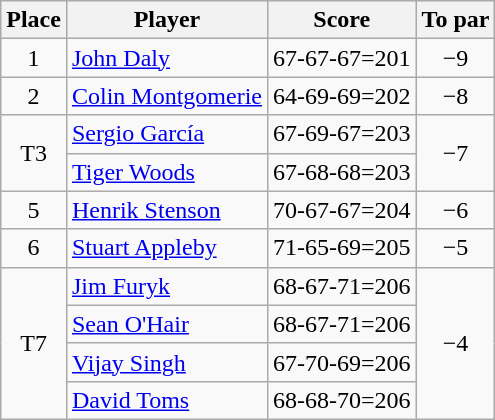<table class="wikitable">
<tr>
<th>Place</th>
<th>Player</th>
<th>Score</th>
<th>To par</th>
</tr>
<tr>
<td align=center>1</td>
<td> <a href='#'>John Daly</a></td>
<td align=center>67-67-67=201</td>
<td align=center>−9</td>
</tr>
<tr>
<td align=center>2</td>
<td> <a href='#'>Colin Montgomerie</a></td>
<td align=center>64-69-69=202</td>
<td align=center>−8</td>
</tr>
<tr>
<td rowspan="2" align=center>T3</td>
<td> <a href='#'>Sergio García</a></td>
<td align=center>67-69-67=203</td>
<td rowspan="2" align=center>−7</td>
</tr>
<tr>
<td> <a href='#'>Tiger Woods</a></td>
<td align=center>67-68-68=203</td>
</tr>
<tr>
<td align=center>5</td>
<td> <a href='#'>Henrik Stenson</a></td>
<td align=center>70-67-67=204</td>
<td align=center>−6</td>
</tr>
<tr>
<td align=center>6</td>
<td> <a href='#'>Stuart Appleby</a></td>
<td align=center>71-65-69=205</td>
<td align=center>−5</td>
</tr>
<tr>
<td rowspan="4" align=center>T7</td>
<td> <a href='#'>Jim Furyk</a></td>
<td align=center>68-67-71=206</td>
<td rowspan="4" align=center>−4</td>
</tr>
<tr>
<td> <a href='#'>Sean O'Hair</a></td>
<td align=center>68-67-71=206</td>
</tr>
<tr>
<td> <a href='#'>Vijay Singh</a></td>
<td align=center>67-70-69=206</td>
</tr>
<tr>
<td> <a href='#'>David Toms</a></td>
<td align=center>68-68-70=206</td>
</tr>
</table>
